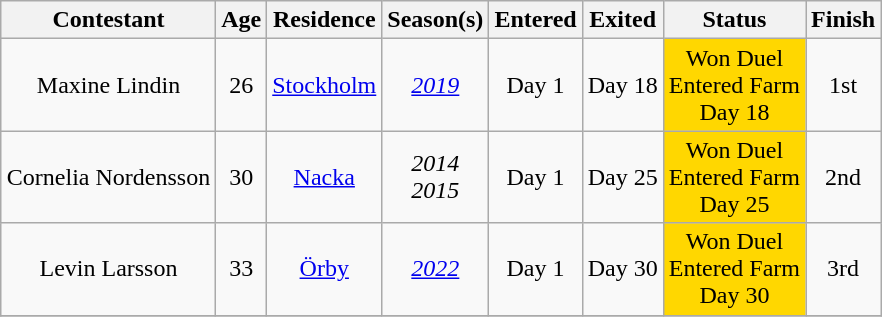<table class="wikitable sortable" style="margin:auto; text-align:center">
<tr>
<th>Contestant</th>
<th>Age</th>
<th>Residence</th>
<th>Season(s)</th>
<th>Entered</th>
<th>Exited</th>
<th>Status</th>
<th>Finish</th>
</tr>
<tr>
<td>Maxine Lindin</td>
<td>26</td>
<td><a href='#'>Stockholm</a></td>
<td><em><a href='#'>2019</a></em></td>
<td>Day 1</td>
<td>Day 18</td>
<td style="background:gold;">Won Duel<br>Entered Farm<br>Day 18</td>
<td>1st</td>
</tr>
<tr>
<td>Cornelia Nordensson</td>
<td>30</td>
<td><a href='#'>Nacka</a></td>
<td><em>2014</em><br><em>2015</em></td>
<td>Day 1</td>
<td>Day 25</td>
<td style="background:gold;">Won Duel<br>Entered Farm<br>Day 25</td>
<td>2nd</td>
</tr>
<tr>
<td>Levin Larsson</td>
<td>33</td>
<td><a href='#'>Örby</a></td>
<td><em><a href='#'>2022</a></em></td>
<td>Day 1</td>
<td>Day 30</td>
<td style="background:gold;">Won Duel<br>Entered Farm<br>Day 30</td>
<td>3rd</td>
</tr>
<tr>
</tr>
</table>
